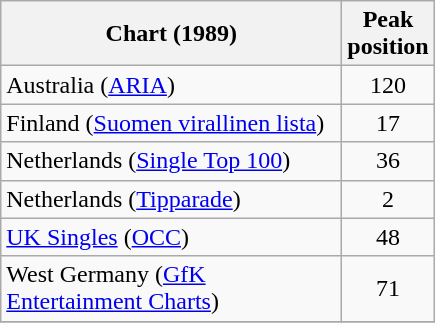<table class="wikitable sortable" style="text-align:center;">
<tr>
<th align="left" width="220">Chart (1989)</th>
<th align="center">Peak<br>position</th>
</tr>
<tr>
<td align="left">Australia (<a href='#'>ARIA</a>)</td>
<td align="center">120</td>
</tr>
<tr>
<td align="left">Finland (<a href='#'>Suomen virallinen lista</a>)</td>
<td align="center">17</td>
</tr>
<tr>
<td align="left">Netherlands (<a href='#'>Single Top 100</a>)</td>
<td align="center">36</td>
</tr>
<tr>
<td align="left">Netherlands (<a href='#'>Tipparade</a>)</td>
<td align="center">2</td>
</tr>
<tr>
<td align="left"><a href='#'>UK Singles</a> (<a href='#'>OCC</a>)</td>
<td align="center">48</td>
</tr>
<tr>
<td align="left">West Germany (<a href='#'>GfK Entertainment Charts</a>)</td>
<td align="center">71</td>
</tr>
<tr>
</tr>
</table>
